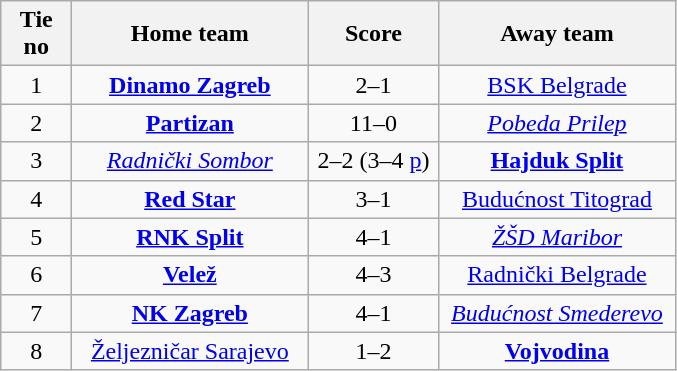<table class="wikitable" style="text-align: center">
<tr>
<th width=40>Tie no</th>
<th width=150>Home team</th>
<th width=80>Score</th>
<th width=150>Away team</th>
</tr>
<tr>
<td>1</td>
<td><strong><a href='#'>Dinamo Zagreb</a></strong></td>
<td>2–1</td>
<td><a href='#'>BSK Belgrade</a></td>
</tr>
<tr>
<td>2</td>
<td><strong><a href='#'>Partizan</a></strong></td>
<td>11–0</td>
<td><em><a href='#'>Pobeda Prilep</a></em></td>
</tr>
<tr>
<td>3</td>
<td><em><a href='#'>Radnički Sombor</a></em></td>
<td>2–2 (3–4 <a href='#'>p</a>)</td>
<td><strong><a href='#'>Hajduk Split</a></strong></td>
</tr>
<tr>
<td>4</td>
<td><strong><a href='#'>Red Star</a></strong></td>
<td>3–1</td>
<td><a href='#'>Budućnost Titograd</a></td>
</tr>
<tr>
<td>5</td>
<td><strong><a href='#'>RNK Split</a></strong></td>
<td>4–1</td>
<td><em><a href='#'>ŽŠD Maribor</a></em></td>
</tr>
<tr>
<td>6</td>
<td><strong><a href='#'>Velež</a></strong></td>
<td>4–3</td>
<td><a href='#'>Radnički Belgrade</a></td>
</tr>
<tr>
<td>7</td>
<td><strong><a href='#'>NK Zagreb</a></strong></td>
<td>4–1</td>
<td><em><a href='#'>Budućnost Smederevo</a></em></td>
</tr>
<tr>
<td>8</td>
<td><a href='#'>Željezničar Sarajevo</a></td>
<td>1–2</td>
<td><strong><a href='#'>Vojvodina</a></strong></td>
</tr>
</table>
